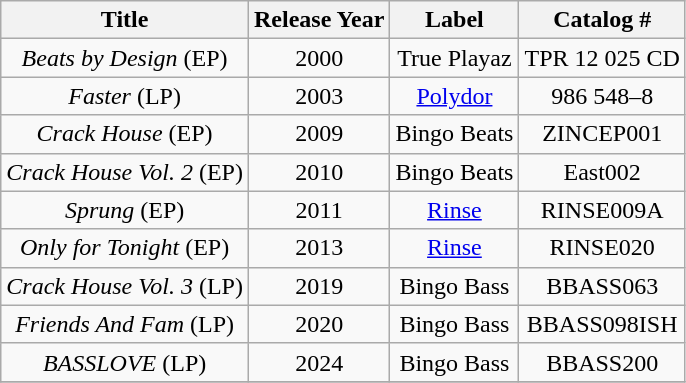<table class="wikitable" border="1" style="text-align: center; width: auto; table-layout: fixed;">
<tr>
<th>Title</th>
<th>Release Year</th>
<th>Label</th>
<th>Catalog #</th>
</tr>
<tr>
<td><em>Beats by Design</em> (EP)</td>
<td>2000</td>
<td>True Playaz</td>
<td>TPR 12 025 CD</td>
</tr>
<tr>
<td><em>Faster</em> (LP)</td>
<td>2003</td>
<td><a href='#'>Polydor</a></td>
<td>986 548–8</td>
</tr>
<tr>
<td><em>Crack House</em> (EP)</td>
<td>2009</td>
<td>Bingo Beats</td>
<td>ZINCEP001</td>
</tr>
<tr>
<td><em>Crack House Vol. 2</em> (EP)</td>
<td>2010</td>
<td>Bingo Beats</td>
<td>East002</td>
</tr>
<tr>
<td><em>Sprung</em> (EP)</td>
<td>2011</td>
<td><a href='#'>Rinse</a></td>
<td>RINSE009A</td>
</tr>
<tr>
<td><em>Only for Tonight</em> (EP)</td>
<td>2013</td>
<td><a href='#'>Rinse</a></td>
<td>RINSE020</td>
</tr>
<tr>
<td><em>Crack House Vol. 3</em> (LP)</td>
<td>2019</td>
<td>Bingo Bass</td>
<td>BBASS063</td>
</tr>
<tr>
<td><em>Friends And Fam</em> (LP)</td>
<td>2020</td>
<td>Bingo Bass</td>
<td>BBASS098ISH</td>
</tr>
<tr>
<td><em>BASSLOVE</em> (LP)</td>
<td>2024</td>
<td>Bingo Bass</td>
<td>BBASS200</td>
</tr>
<tr>
</tr>
</table>
